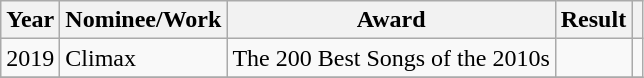<table class="wikitable">
<tr>
<th>Year</th>
<th>Nominee/Work</th>
<th>Award</th>
<th>Result</th>
<th></th>
</tr>
<tr>
<td>2019</td>
<td>Climax</td>
<td>The 200 Best Songs of the 2010s</td>
<td></td>
<td style="text-align:center;"></td>
</tr>
<tr>
</tr>
</table>
